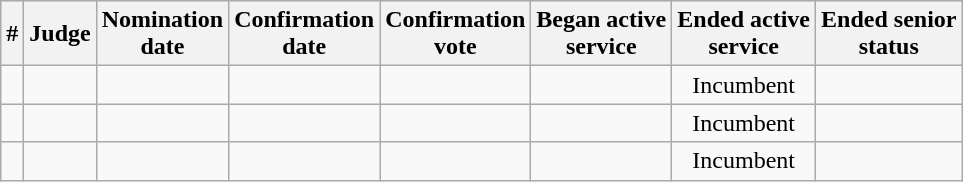<table class="sortable wikitable">
<tr bgcolor="#ececec">
<th>#</th>
<th>Judge</th>
<th>Nomination<br>date</th>
<th>Confirmation<br>date</th>
<th>Confirmation<br>vote</th>
<th>Began active<br>service</th>
<th>Ended active<br>service</th>
<th>Ended senior<br>status</th>
</tr>
<tr>
<td></td>
<td></td>
<td></td>
<td></td>
<td align="center"></td>
<td></td>
<td align="center">Incumbent</td>
<td align="center"></td>
</tr>
<tr>
<td></td>
<td></td>
<td></td>
<td></td>
<td align="center"></td>
<td></td>
<td align="center">Incumbent</td>
<td align="center"></td>
</tr>
<tr>
<td></td>
<td></td>
<td></td>
<td></td>
<td align="center"></td>
<td></td>
<td align="center">Incumbent</td>
<td align="center"></td>
</tr>
</table>
